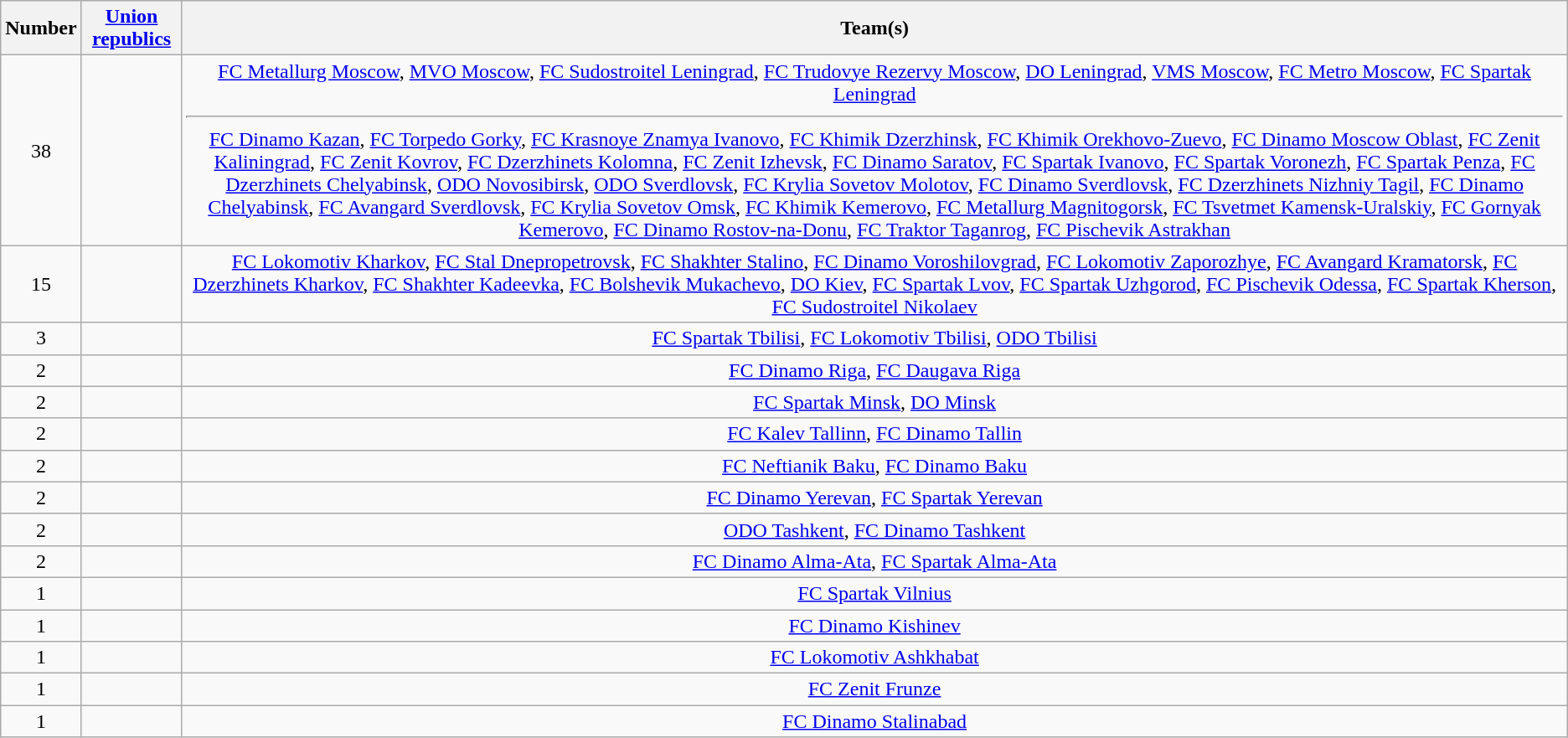<table class="wikitable" style="text-align:center">
<tr>
<th>Number</th>
<th><a href='#'>Union republics</a></th>
<th>Team(s)</th>
</tr>
<tr>
<td rowspan="1">38</td>
<td align="left"></td>
<td><a href='#'>FC Metallurg Moscow</a>, <a href='#'>MVO Moscow</a>, <a href='#'>FC Sudostroitel Leningrad</a>, <a href='#'>FC Trudovye Rezervy Moscow</a>, <a href='#'>DO Leningrad</a>, <a href='#'>VMS Moscow</a>, <a href='#'>FC Metro Moscow</a>, <a href='#'>FC Spartak Leningrad</a><hr><a href='#'>FC Dinamo Kazan</a>, <a href='#'>FC Torpedo Gorky</a>, <a href='#'>FC Krasnoye Znamya Ivanovo</a>, <a href='#'>FC Khimik Dzerzhinsk</a>, <a href='#'>FC Khimik Orekhovo-Zuevo</a>, <a href='#'>FC Dinamo Moscow Oblast</a>, <a href='#'>FC Zenit Kaliningrad</a>, <a href='#'>FC Zenit Kovrov</a>, <a href='#'>FC Dzerzhinets Kolomna</a>, <a href='#'>FC Zenit Izhevsk</a>, <a href='#'>FC Dinamo Saratov</a>, <a href='#'>FC Spartak Ivanovo</a>, <a href='#'>FC Spartak Voronezh</a>, <a href='#'>FC Spartak Penza</a>, <a href='#'>FC Dzerzhinets Chelyabinsk</a>, <a href='#'>ODO Novosibirsk</a>, <a href='#'>ODO Sverdlovsk</a>, <a href='#'>FC Krylia Sovetov Molotov</a>, <a href='#'>FC Dinamo Sverdlovsk</a>, <a href='#'>FC Dzerzhinets Nizhniy Tagil</a>, <a href='#'>FC Dinamo Chelyabinsk</a>, <a href='#'>FC Avangard Sverdlovsk</a>, <a href='#'>FC Krylia Sovetov Omsk</a>, <a href='#'>FC Khimik Kemerovo</a>, <a href='#'>FC Metallurg Magnitogorsk</a>, <a href='#'>FC Tsvetmet Kamensk-Uralskiy</a>, <a href='#'>FC Gornyak Kemerovo</a>, <a href='#'>FC Dinamo Rostov-na-Donu</a>, <a href='#'>FC Traktor Taganrog</a>, <a href='#'>FC Pischevik Astrakhan</a></td>
</tr>
<tr>
<td rowspan="1">15</td>
<td align="left"></td>
<td><a href='#'>FC Lokomotiv Kharkov</a>, <a href='#'>FC Stal Dnepropetrovsk</a>, <a href='#'>FC Shakhter Stalino</a>, <a href='#'>FC Dinamo Voroshilovgrad</a>, <a href='#'>FC Lokomotiv Zaporozhye</a>, <a href='#'>FC Avangard Kramatorsk</a>, <a href='#'>FC Dzerzhinets Kharkov</a>, <a href='#'>FC Shakhter Kadeevka</a>, <a href='#'>FC Bolshevik Mukachevo</a>, <a href='#'>DO Kiev</a>, <a href='#'>FC Spartak Lvov</a>, <a href='#'>FC Spartak Uzhgorod</a>, <a href='#'>FC Pischevik Odessa</a>, <a href='#'>FC Spartak Kherson</a>, <a href='#'>FC Sudostroitel Nikolaev</a></td>
</tr>
<tr>
<td rowspan="1">3</td>
<td align="left"></td>
<td><a href='#'>FC Spartak Tbilisi</a>, <a href='#'>FC Lokomotiv Tbilisi</a>, <a href='#'>ODO Tbilisi</a></td>
</tr>
<tr>
<td rowspan="1">2</td>
<td align="left"></td>
<td><a href='#'>FC Dinamo Riga</a>, <a href='#'>FC Daugava Riga</a></td>
</tr>
<tr>
<td rowspan="1">2</td>
<td align="left"></td>
<td><a href='#'>FC Spartak Minsk</a>, <a href='#'>DO Minsk</a></td>
</tr>
<tr>
<td rowspan="1">2</td>
<td align="left"></td>
<td><a href='#'>FC Kalev Tallinn</a>, <a href='#'>FC Dinamo Tallin</a></td>
</tr>
<tr>
<td rowspan="1">2</td>
<td align="left"></td>
<td><a href='#'>FC Neftianik Baku</a>, <a href='#'>FC Dinamo Baku</a></td>
</tr>
<tr>
<td rowspan="1">2</td>
<td align="left"></td>
<td><a href='#'>FC Dinamo Yerevan</a>, <a href='#'>FC Spartak Yerevan</a></td>
</tr>
<tr>
<td rowspan="1">2</td>
<td align="left"></td>
<td><a href='#'>ODO Tashkent</a>, <a href='#'>FC Dinamo Tashkent</a></td>
</tr>
<tr>
<td rowspan="1">2</td>
<td align="left"></td>
<td><a href='#'>FC Dinamo Alma-Ata</a>, <a href='#'>FC Spartak Alma-Ata</a></td>
</tr>
<tr>
<td rowspan="1">1</td>
<td align="left"></td>
<td><a href='#'>FC Spartak Vilnius</a></td>
</tr>
<tr>
<td rowspan="1">1</td>
<td align="left"></td>
<td><a href='#'>FC Dinamo Kishinev</a></td>
</tr>
<tr>
<td rowspan="1">1</td>
<td align="left"></td>
<td><a href='#'>FC Lokomotiv Ashkhabat</a></td>
</tr>
<tr>
<td rowspan="1">1</td>
<td align="left"></td>
<td><a href='#'>FC Zenit Frunze</a></td>
</tr>
<tr>
<td rowspan="1">1</td>
<td align="left"></td>
<td><a href='#'>FC Dinamo Stalinabad</a></td>
</tr>
</table>
